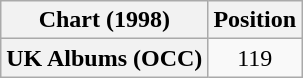<table class="wikitable plainrowheaders" style="text-align:center;">
<tr>
<th scope="column">Chart (1998)</th>
<th scope="column">Position</th>
</tr>
<tr>
<th scope="row">UK Albums (OCC)</th>
<td align="center">119</td>
</tr>
</table>
